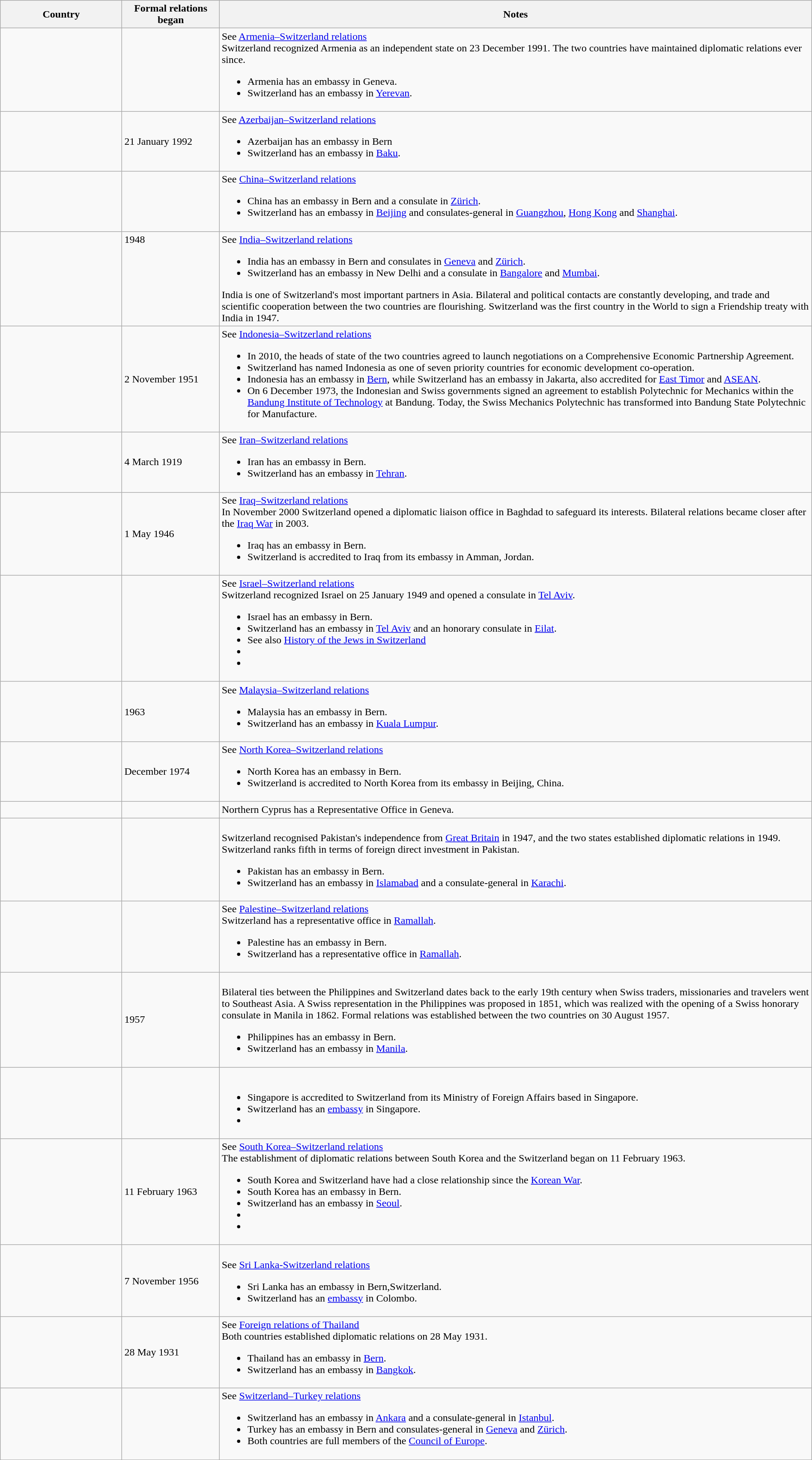<table class="wikitable sortable" border="1" style="width:100%; margin:auto;">
<tr>
<th width="15%">Country</th>
<th width="12%">Formal relations began</th>
<th>Notes</th>
</tr>
<tr -valign="top">
<td></td>
<td></td>
<td>See <a href='#'>Armenia–Switzerland relations</a><br>Switzerland recognized Armenia as an independent state on 23 December 1991. The two countries have maintained diplomatic relations ever since.<ul><li>Armenia has an embassy in Geneva.</li><li>Switzerland has an embassy in <a href='#'>Yerevan</a>.</li></ul></td>
</tr>
<tr -valign="top">
<td></td>
<td>21 January 1992</td>
<td>See <a href='#'>Azerbaijan–Switzerland relations</a><br><ul><li>Azerbaijan has an embassy in Bern</li><li>Switzerland has an embassy in <a href='#'>Baku</a>.</li></ul></td>
</tr>
<tr -valign="top">
<td></td>
<td></td>
<td>See <a href='#'>China–Switzerland relations</a><br><ul><li>China has an embassy in Bern and a consulate in <a href='#'>Zürich</a>.</li><li>Switzerland has an embassy in <a href='#'>Beijing</a> and consulates-general in <a href='#'>Guangzhou</a>, <a href='#'>Hong Kong</a> and <a href='#'>Shanghai</a>.</li></ul></td>
</tr>
<tr valign="top">
<td></td>
<td>1948</td>
<td>See <a href='#'>India–Switzerland relations</a><br><ul><li>India has an embassy in Bern and consulates in <a href='#'>Geneva</a> and <a href='#'>Zürich</a>.</li><li>Switzerland has an embassy in New Delhi and a consulate in <a href='#'>Bangalore</a> and <a href='#'>Mumbai</a>.</li></ul>India is one of Switzerland's most important partners in Asia. Bilateral and political contacts are constantly developing, and trade and scientific cooperation between the two countries are flourishing. Switzerland was the first country in the World to sign a Friendship treaty with India in 1947.</td>
</tr>
<tr -valign="top">
<td></td>
<td>2 November 1951</td>
<td>See <a href='#'>Indonesia–Switzerland relations</a><br><ul><li>In 2010, the heads of state of the two countries agreed to launch negotiations on a Comprehensive Economic Partnership Agreement.</li><li>Switzerland has named Indonesia as one of seven priority countries for economic development co-operation.</li><li>Indonesia has an embassy in <a href='#'>Bern</a>, while Switzerland has an embassy in Jakarta, also accredited for <a href='#'>East Timor</a> and <a href='#'>ASEAN</a>.</li><li>On 6 December 1973, the Indonesian and Swiss governments signed an agreement to establish Polytechnic for Mechanics within the <a href='#'>Bandung Institute of Technology</a> at Bandung. Today, the Swiss Mechanics Polytechnic has transformed into Bandung State Polytechnic for Manufacture.</li></ul></td>
</tr>
<tr -valign="top">
<td></td>
<td>4 March 1919</td>
<td>See <a href='#'>Iran–Switzerland relations</a><br><ul><li>Iran has an embassy in Bern.</li><li>Switzerland has an embassy in <a href='#'>Tehran</a>.</li></ul></td>
</tr>
<tr -valign="top">
<td></td>
<td>1 May 1946</td>
<td>See <a href='#'>Iraq–Switzerland relations</a><br>In November 2000 Switzerland opened a diplomatic liaison office in Baghdad to safeguard its interests. Bilateral relations became closer after the <a href='#'>Iraq War</a> in 2003.<ul><li>Iraq has an embassy in Bern.</li><li>Switzerland is accredited to Iraq from its embassy in Amman, Jordan.</li></ul></td>
</tr>
<tr -valign="top">
<td></td>
<td></td>
<td>See <a href='#'>Israel–Switzerland relations</a><br>Switzerland recognized Israel on 25 January 1949 and opened a consulate in <a href='#'>Tel Aviv</a>.<ul><li>Israel has an embassy in Bern.</li><li>Switzerland has an embassy in <a href='#'>Tel Aviv</a> and an honorary consulate in <a href='#'>Eilat</a>.</li><li>See also <a href='#'>History of the Jews in Switzerland</a></li><li></li><li></li></ul></td>
</tr>
<tr -valign="top">
<td></td>
<td>1963</td>
<td>See <a href='#'>Malaysia–Switzerland relations</a><br><ul><li>Malaysia has an embassy in Bern.</li><li>Switzerland has an embassy in <a href='#'>Kuala Lumpur</a>.</li></ul></td>
</tr>
<tr -valign="top">
<td></td>
<td>December 1974</td>
<td>See <a href='#'>North Korea–Switzerland relations</a><br><ul><li>North Korea has an embassy in Bern.</li><li>Switzerland is accredited to North Korea from its embassy in Beijing, China.</li></ul></td>
</tr>
<tr>
<td></td>
<td></td>
<td>Northern Cyprus has a Representative Office in Geneva.</td>
</tr>
<tr -valign="top">
<td></td>
<td></td>
<td><br>Switzerland recognised Pakistan's independence from <a href='#'>Great Britain</a> in 1947, and the two states established diplomatic relations in 1949. Switzerland ranks fifth in terms of foreign direct investment in Pakistan.<ul><li>Pakistan has an embassy in Bern.</li><li>Switzerland has an embassy in <a href='#'>Islamabad</a> and a consulate-general in <a href='#'>Karachi</a>.</li></ul></td>
</tr>
<tr -valign="top">
<td></td>
<td></td>
<td>See <a href='#'>Palestine–Switzerland relations</a><br>Switzerland has a representative office in <a href='#'>Ramallah</a>.<ul><li>Palestine has an embassy in Bern.</li><li>Switzerland has a representative office in <a href='#'>Ramallah</a>.</li></ul></td>
</tr>
<tr -valign="top">
<td></td>
<td>1957</td>
<td><br>Bilateral ties between the Philippines and Switzerland dates back to the early 19th century when Swiss traders, missionaries and travelers went to Southeast Asia. A Swiss representation in the Philippines was proposed in 1851, which was realized with the opening of a Swiss honorary consulate in Manila in 1862. Formal relations was established between the two countries on 30 August 1957.<ul><li>Philippines has an embassy in Bern.</li><li>Switzerland has an embassy in <a href='#'>Manila</a>.</li></ul></td>
</tr>
<tr -valign="top">
<td></td>
<td></td>
<td><br><ul><li>Singapore is accredited to Switzerland from its Ministry of Foreign Affairs based in Singapore.</li><li>Switzerland has an <a href='#'>embassy</a> in Singapore.</li><li></li></ul></td>
</tr>
<tr -valign="top">
<td></td>
<td>11 February 1963</td>
<td>See <a href='#'>South Korea–Switzerland relations</a><br>The establishment of diplomatic relations between South Korea and the Switzerland began on 11 February 1963.<ul><li>South Korea and Switzerland have had a close relationship since the <a href='#'>Korean War</a>.</li><li>South Korea has an embassy in Bern.</li><li>Switzerland has an embassy in <a href='#'>Seoul</a>.</li><li></li><li></li></ul></td>
</tr>
<tr -valign="top">
<td></td>
<td>7 November 1956</td>
<td><br>See <a href='#'>Sri Lanka-Switzerland relations</a><ul><li>Sri Lanka has an embassy in Bern,Switzerland.</li><li>Switzerland has an <a href='#'>embassy</a> in Colombo.</li></ul></td>
</tr>
<tr -valign="top">
<td></td>
<td>28 May 1931</td>
<td>See <a href='#'>Foreign relations of Thailand</a><br>Both countries established diplomatic relations on 28 May 1931.<ul><li>Thailand has an embassy in <a href='#'>Bern</a>.</li><li>Switzerland has an embassy in <a href='#'>Bangkok</a>.</li></ul></td>
</tr>
<tr -valign="top">
<td></td>
<td></td>
<td>See <a href='#'>Switzerland–Turkey relations</a><br><ul><li>Switzerland has an embassy in <a href='#'>Ankara</a> and a consulate-general in <a href='#'>Istanbul</a>.</li><li>Turkey has an embassy in Bern and consulates-general in <a href='#'>Geneva</a> and <a href='#'>Zürich</a>.</li><li>Both countries are full members of the <a href='#'>Council of Europe</a>.</li></ul></td>
</tr>
</table>
